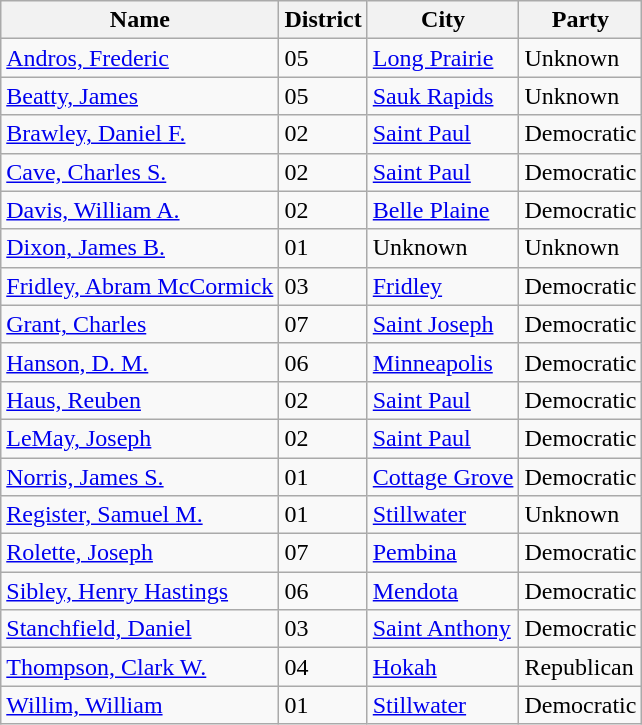<table class="wikitable sortable">
<tr>
<th>Name</th>
<th>District</th>
<th>City</th>
<th>Party</th>
</tr>
<tr>
<td><a href='#'>Andros, Frederic</a></td>
<td>05</td>
<td><a href='#'>Long Prairie</a></td>
<td>Unknown</td>
</tr>
<tr>
<td><a href='#'>Beatty, James</a></td>
<td>05</td>
<td><a href='#'>Sauk Rapids</a></td>
<td>Unknown</td>
</tr>
<tr>
<td><a href='#'>Brawley, Daniel F.</a></td>
<td>02</td>
<td><a href='#'>Saint Paul</a></td>
<td>Democratic</td>
</tr>
<tr>
<td><a href='#'>Cave, Charles S.</a></td>
<td>02</td>
<td><a href='#'>Saint Paul</a></td>
<td>Democratic</td>
</tr>
<tr>
<td><a href='#'>Davis, William A.</a></td>
<td>02</td>
<td><a href='#'>Belle Plaine</a></td>
<td>Democratic</td>
</tr>
<tr>
<td><a href='#'>Dixon, James B.</a></td>
<td>01</td>
<td>Unknown</td>
<td>Unknown</td>
</tr>
<tr>
<td><a href='#'>Fridley, Abram McCormick</a></td>
<td>03</td>
<td><a href='#'>Fridley</a></td>
<td>Democratic</td>
</tr>
<tr>
<td><a href='#'>Grant, Charles</a></td>
<td>07</td>
<td><a href='#'>Saint Joseph</a></td>
<td>Democratic</td>
</tr>
<tr>
<td><a href='#'>Hanson, D. M.</a></td>
<td>06</td>
<td><a href='#'>Minneapolis</a></td>
<td>Democratic</td>
</tr>
<tr>
<td><a href='#'>Haus, Reuben</a></td>
<td>02</td>
<td><a href='#'>Saint Paul</a></td>
<td>Democratic</td>
</tr>
<tr>
<td><a href='#'>LeMay, Joseph</a></td>
<td>02</td>
<td><a href='#'>Saint Paul</a></td>
<td>Democratic</td>
</tr>
<tr>
<td><a href='#'>Norris, James S.</a></td>
<td>01</td>
<td><a href='#'>Cottage Grove</a></td>
<td>Democratic</td>
</tr>
<tr>
<td><a href='#'>Register, Samuel M.</a></td>
<td>01</td>
<td><a href='#'>Stillwater</a></td>
<td>Unknown</td>
</tr>
<tr>
<td><a href='#'>Rolette, Joseph</a></td>
<td>07</td>
<td><a href='#'>Pembina</a></td>
<td>Democratic</td>
</tr>
<tr>
<td><a href='#'>Sibley, Henry Hastings</a></td>
<td>06</td>
<td><a href='#'>Mendota</a></td>
<td>Democratic</td>
</tr>
<tr>
<td><a href='#'>Stanchfield, Daniel</a></td>
<td>03</td>
<td><a href='#'>Saint Anthony</a></td>
<td>Democratic</td>
</tr>
<tr>
<td><a href='#'>Thompson, Clark W.</a></td>
<td>04</td>
<td><a href='#'>Hokah</a></td>
<td>Republican</td>
</tr>
<tr>
<td><a href='#'>Willim, William</a></td>
<td>01</td>
<td><a href='#'>Stillwater</a></td>
<td>Democratic</td>
</tr>
</table>
